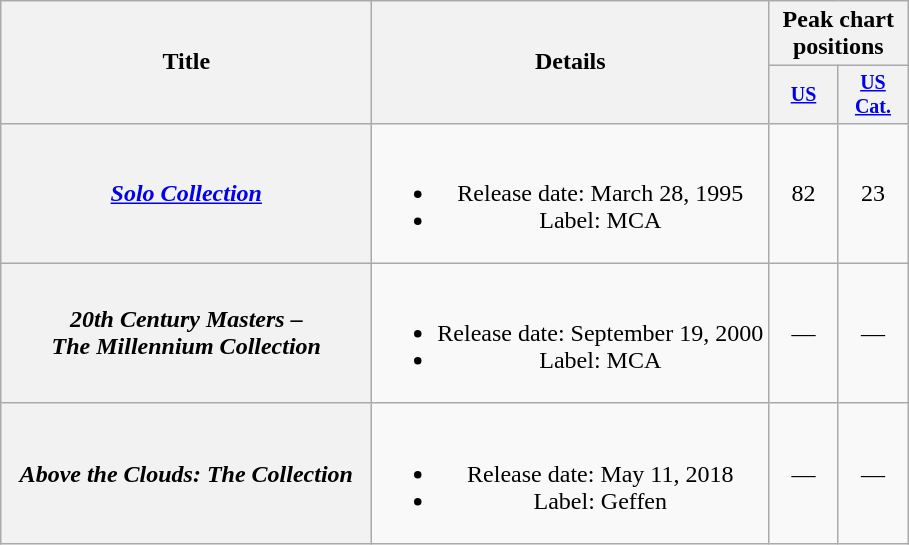<table class="wikitable plainrowheaders" style="text-align:center;">
<tr>
<th rowspan="2" style="width:15em;">Title</th>
<th rowspan="2">Details</th>
<th colspan="5">Peak chart positions</th>
</tr>
<tr style="font-size:smaller;">
<th style="width:40px;"><a href='#'>US</a><br></th>
<th style="width:40px;"><a href='#'>US<br>Cat.</a><br></th>
</tr>
<tr>
<th scope="row"><em><a href='#'>Solo Collection</a></em></th>
<td><br><ul><li>Release date: March 28, 1995</li><li>Label: MCA</li></ul></td>
<td>82</td>
<td>23</td>
</tr>
<tr>
<th scope="row"><em>20th Century Masters –<br> The Millennium Collection</em></th>
<td><br><ul><li>Release date: September 19, 2000</li><li>Label: MCA</li></ul></td>
<td>—</td>
<td>—</td>
</tr>
<tr>
<th scope="row"><em>Above the Clouds: The Collection</em></th>
<td><br><ul><li>Release date: May 11, 2018</li><li>Label: Geffen</li></ul></td>
<td>—</td>
<td>—</td>
</tr>
</table>
